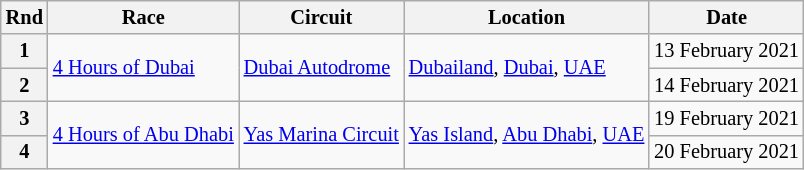<table class="wikitable" style="font-size: 85%;">
<tr>
<th>Rnd</th>
<th>Race</th>
<th>Circuit</th>
<th>Location</th>
<th>Date</th>
</tr>
<tr>
<th>1</th>
<td rowspan="2"><a href='#'>4 Hours of Dubai</a></td>
<td rowspan="2"> <a href='#'>Dubai Autodrome</a></td>
<td rowspan="2"><a href='#'>Dubailand</a>, <a href='#'>Dubai</a>, <a href='#'>UAE</a></td>
<td>13 February 2021</td>
</tr>
<tr>
<th>2</th>
<td>14 February 2021</td>
</tr>
<tr>
<th>3</th>
<td rowspan="2"><a href='#'>4 Hours of Abu Dhabi</a></td>
<td rowspan="2"> <a href='#'>Yas Marina Circuit</a></td>
<td rowspan="2"><a href='#'>Yas Island</a>, <a href='#'>Abu Dhabi</a>, <a href='#'>UAE</a></td>
<td>19 February 2021</td>
</tr>
<tr>
<th>4</th>
<td>20 February 2021</td>
</tr>
</table>
